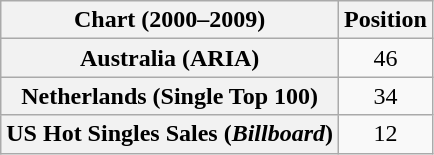<table class="wikitable sortable plainrowheaders" style="text-align:center">
<tr>
<th>Chart (2000–2009)</th>
<th>Position</th>
</tr>
<tr>
<th scope="row">Australia (ARIA)</th>
<td>46</td>
</tr>
<tr>
<th scope="row">Netherlands (Single Top 100)</th>
<td>34</td>
</tr>
<tr>
<th scope="row">US Hot Singles Sales (<em>Billboard</em>)</th>
<td>12</td>
</tr>
</table>
